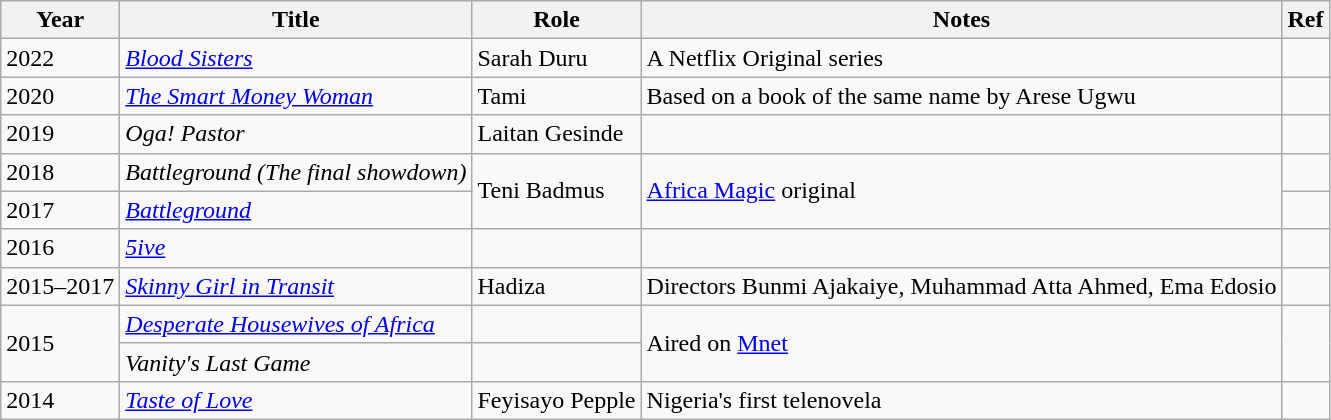<table class="wikitable sortable">
<tr>
<th>Year</th>
<th>Title</th>
<th>Role</th>
<th>Notes</th>
<th>Ref</th>
</tr>
<tr>
<td>2022</td>
<td><a href='#'><em>Blood Sisters</em></a></td>
<td>Sarah Duru</td>
<td>A Netflix Original series</td>
<td></td>
</tr>
<tr>
<td>2020</td>
<td><em><a href='#'>The Smart Money Woman</a></em></td>
<td>Tami</td>
<td>Based on a book of the same name by Arese Ugwu</td>
<td></td>
</tr>
<tr>
<td>2019</td>
<td><em>Oga! Pastor</em></td>
<td>Laitan Gesinde</td>
<td></td>
<td></td>
</tr>
<tr>
<td>2018</td>
<td><em>Battleground (The final showdown)</em></td>
<td rowspan="2">Teni Badmus</td>
<td rowspan="2"><a href='#'>Africa Magic</a> original</td>
<td></td>
</tr>
<tr>
<td>2017</td>
<td><em><a href='#'>Battleground</a></em></td>
<td></td>
</tr>
<tr>
<td>2016</td>
<td><em><a href='#'>5ive</a></em></td>
<td></td>
<td></td>
<td></td>
</tr>
<tr>
<td>2015–2017</td>
<td><em><a href='#'>Skinny Girl in Transit</a></em></td>
<td>Hadiza</td>
<td>Directors Bunmi Ajakaiye, Muhammad Atta Ahmed, Ema Edosio</td>
<td></td>
</tr>
<tr>
<td rowspan="2">2015</td>
<td><em><a href='#'>Desperate Housewives of Africa</a></em></td>
<td></td>
<td rowspan="2">Aired on <a href='#'>Mnet</a></td>
<td rowspan="2"></td>
</tr>
<tr>
<td><em>Vanity's Last Game</em></td>
<td></td>
</tr>
<tr>
<td>2014</td>
<td><em><a href='#'>Taste of Love</a></em></td>
<td>Feyisayo Pepple</td>
<td>Nigeria's first telenovela</td>
<td></td>
</tr>
</table>
